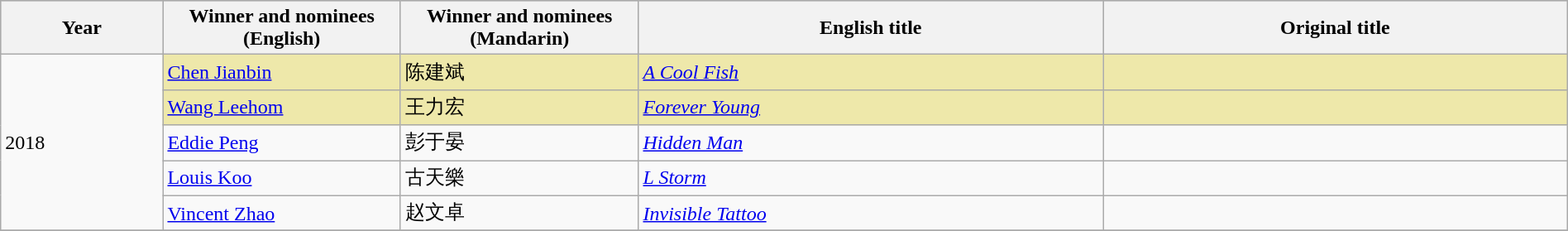<table class="wikitable" style="width:100%;">
<tr style="background:#BEBEBE">
<th width="100"><strong>Year</strong></th>
<th width="150"><strong>Winner and nominees<br>(English)</strong></th>
<th width="150"><strong>Winner and nominees<br>(Mandarin)</strong></th>
<th width="300"><strong>English title</strong></th>
<th width="300"><strong>Original title</strong></th>
</tr>
<tr>
<td rowspan="5">2018</td>
<td style="background:#EEE8AA;"><a href='#'>Chen Jianbin</a></td>
<td style="background:#EEE8AA;">陈建斌</td>
<td style="background:#EEE8AA;"><em><a href='#'>A Cool Fish</a></em></td>
<td style="background:#EEE8AA;"></td>
</tr>
<tr>
<td style="background:#EEE8AA;"><a href='#'>Wang Leehom</a></td>
<td style="background:#EEE8AA;">王力宏</td>
<td style="background:#EEE8AA;"><em><a href='#'>Forever Young</a></em></td>
<td style="background:#EEE8AA;"></td>
</tr>
<tr>
<td><a href='#'>Eddie Peng</a></td>
<td>彭于晏</td>
<td><em><a href='#'>Hidden Man</a></em></td>
<td></td>
</tr>
<tr>
<td><a href='#'>Louis Koo</a></td>
<td>古天樂</td>
<td><em><a href='#'>L Storm</a></em></td>
<td></td>
</tr>
<tr>
<td><a href='#'>Vincent Zhao</a></td>
<td>赵文卓</td>
<td><em><a href='#'>Invisible Tattoo</a></em></td>
<td></td>
</tr>
<tr>
</tr>
</table>
